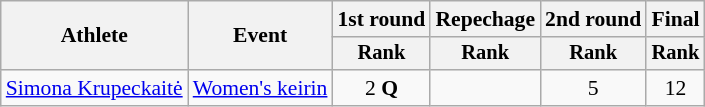<table class="wikitable" style="font-size:90%">
<tr>
<th rowspan=2>Athlete</th>
<th rowspan=2>Event</th>
<th>1st round</th>
<th>Repechage</th>
<th>2nd round</th>
<th>Final</th>
</tr>
<tr style="font-size:95%">
<th>Rank</th>
<th>Rank</th>
<th>Rank</th>
<th>Rank</th>
</tr>
<tr align=center>
<td align=left><a href='#'>Simona Krupeckaitė</a></td>
<td align=left><a href='#'>Women's keirin</a></td>
<td>2 <strong>Q</strong></td>
<td></td>
<td>5</td>
<td>12</td>
</tr>
</table>
